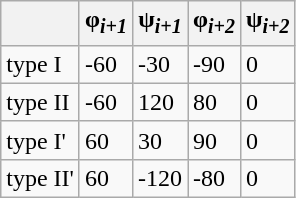<table class="wikitable">
<tr>
<th></th>
<th>φ<em><sub>i+1</sub></em></th>
<th>ψ<sub><em>i+1</em></sub></th>
<th>φ<sub><em>i+2</em></sub></th>
<th>ψ<sub><em>i+2</em></sub></th>
</tr>
<tr>
<td>type I</td>
<td>-60</td>
<td>-30</td>
<td>-90</td>
<td>0</td>
</tr>
<tr>
<td>type II</td>
<td>-60</td>
<td>120</td>
<td>80</td>
<td>0</td>
</tr>
<tr>
<td>type I'</td>
<td>60</td>
<td>30</td>
<td>90</td>
<td>0</td>
</tr>
<tr>
<td>type II'</td>
<td>60</td>
<td>-120</td>
<td>-80</td>
<td>0</td>
</tr>
</table>
